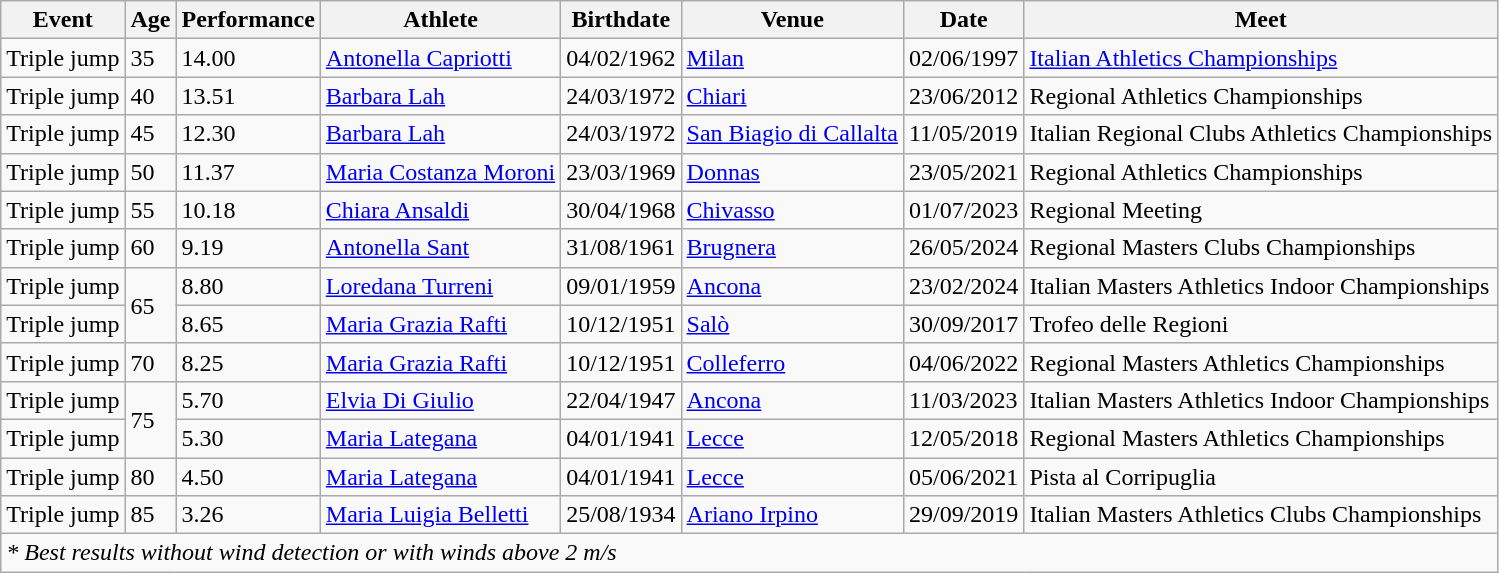<table class="wikitable" width= style="font-size:90%; text-align:center">
<tr>
<th>Event</th>
<th>Age</th>
<th>Performance</th>
<th>Athlete</th>
<th>Birthdate</th>
<th>Venue</th>
<th>Date</th>
<th>Meet</th>
</tr>
<tr>
<td>Triple jump</td>
<td>35</td>
<td>14.00 </td>
<td align=left><a href='#'>Antonella Capriotti</a></td>
<td>04/02/1962</td>
<td align=left><a href='#'>Milan</a></td>
<td>02/06/1997</td>
<td><a href='#'>Italian Athletics Championships</a></td>
</tr>
<tr>
<td>Triple jump</td>
<td>40</td>
<td>13.51 </td>
<td align=left><a href='#'>Barbara Lah</a></td>
<td>24/03/1972</td>
<td align=left><a href='#'>Chiari</a></td>
<td>23/06/2012</td>
<td>Regional Athletics Championships</td>
</tr>
<tr>
<td>Triple jump</td>
<td>45</td>
<td>12.30 </td>
<td align=left><a href='#'>Barbara Lah</a></td>
<td>24/03/1972</td>
<td align=left><a href='#'>San Biagio di Callalta</a></td>
<td>11/05/2019</td>
<td>Italian Regional Clubs Athletics Championships</td>
</tr>
<tr>
<td>Triple jump</td>
<td>50</td>
<td>11.37 </td>
<td align=left><a href='#'>Maria Costanza Moroni</a></td>
<td>23/03/1969</td>
<td align=left><a href='#'>Donnas</a></td>
<td>23/05/2021</td>
<td>Regional Athletics Championships</td>
</tr>
<tr>
<td>Triple jump</td>
<td>55</td>
<td>10.18 </td>
<td align=left><a href='#'>Chiara Ansaldi</a></td>
<td>30/04/1968</td>
<td align=left><a href='#'>Chivasso</a></td>
<td>01/07/2023</td>
<td>Regional Meeting</td>
</tr>
<tr>
<td>Triple jump</td>
<td>60</td>
<td>9.19 </td>
<td align=left><a href='#'>Antonella Sant</a></td>
<td>31/08/1961</td>
<td align=left><a href='#'>Brugnera</a></td>
<td>26/05/2024</td>
<td>Regional Masters Clubs Championships</td>
</tr>
<tr>
<td>Triple jump</td>
<td rowspan=2>65</td>
<td>8.80 </td>
<td align=left><a href='#'>Loredana Turreni</a></td>
<td>09/01/1959</td>
<td align=left><a href='#'>Ancona</a></td>
<td>23/02/2024</td>
<td>Italian Masters Athletics Indoor Championships</td>
</tr>
<tr>
<td>Triple jump</td>
<td>8.65 </td>
<td align=left><a href='#'>Maria Grazia Rafti</a></td>
<td>10/12/1951</td>
<td align=left><a href='#'>Salò</a></td>
<td>30/09/2017</td>
<td>Trofeo delle Regioni</td>
</tr>
<tr>
<td>Triple jump</td>
<td>70</td>
<td>8.25 </td>
<td align=left><a href='#'>Maria Grazia Rafti</a></td>
<td>10/12/1951</td>
<td align=left><a href='#'>Colleferro</a></td>
<td>04/06/2022</td>
<td>Regional Masters Athletics Championships</td>
</tr>
<tr>
<td>Triple jump</td>
<td rowspan=2>75</td>
<td>5.70 </td>
<td align=left><a href='#'>Elvia Di Giulio</a></td>
<td>22/04/1947</td>
<td align=left><a href='#'>Ancona</a></td>
<td>11/03/2023</td>
<td>Italian Masters Athletics Indoor Championships</td>
</tr>
<tr>
<td>Triple jump</td>
<td>5.30 </td>
<td align=left><a href='#'>Maria Lategana</a></td>
<td>04/01/1941</td>
<td align=left><a href='#'>Lecce</a></td>
<td>12/05/2018</td>
<td>Regional Masters Athletics Championships</td>
</tr>
<tr>
<td>Triple jump</td>
<td>80</td>
<td>4.50 </td>
<td align=left><a href='#'>Maria Lategana</a></td>
<td>04/01/1941</td>
<td align=left><a href='#'>Lecce</a></td>
<td>05/06/2021</td>
<td>Pista al Corripuglia</td>
</tr>
<tr>
<td>Triple jump</td>
<td>85</td>
<td>3.26 </td>
<td align=left><a href='#'>Maria Luigia Belletti</a></td>
<td>25/08/1934</td>
<td align=left><a href='#'>Ariano Irpino</a></td>
<td>29/09/2019</td>
<td>Italian Masters Athletics Clubs Championships</td>
</tr>
<tr>
<td align=left colspan=8><em>* Best results without wind detection or with winds above 2 m/s</em></td>
</tr>
</table>
